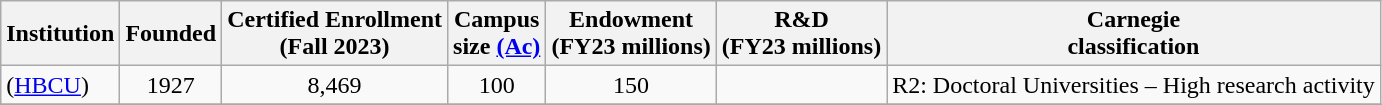<table class="wikitable sortable plainrowheaders" style="border:2px solid #;">
<tr>
<th scope="col" style="background-color: #; color: black;">Institution</th>
<th scope="col" style="background-color: #; color: black;">Founded</th>
<th scope="col" style="background-color: #; color: black;">Certified Enrollment<br>(Fall 2023)</th>
<th scope="col" style="background-color: #; color: black;">Campus<br>size <a href='#'>(Ac)</a></th>
<th scope="col" style="background-color: #; color: black;">Endowment<br> (FY23 millions) <br></th>
<th scope="col" style="background-color: #; color: black;">R&D<br>(FY23 millions)</th>
<th scope="col" style="background-color: #; color: black;">Carnegie<br>classification</th>
</tr>
<tr>
<td> (<a href='#'>HBCU</a>)</td>
<td align="center">1927</td>
<td align="center">8,469</td>
<td align="center">100</td>
<td align="center">150</td>
<td align="center"></td>
<td>R2: Doctoral Universities – High research activity</td>
</tr>
<tr>
</tr>
</table>
